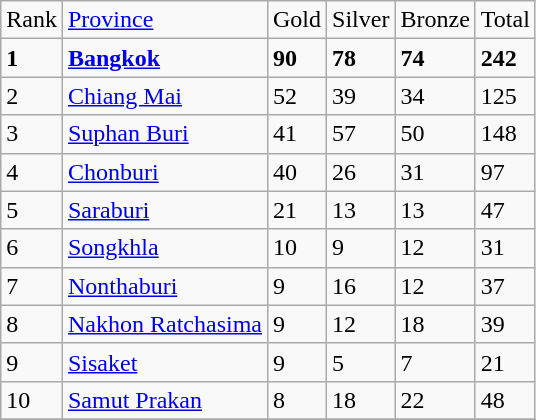<table class="wikitable">
<tr>
<td>Rank</td>
<td><a href='#'>Province</a></td>
<td>Gold</td>
<td>Silver</td>
<td>Bronze</td>
<td>Total</td>
</tr>
<tr>
<td><strong>1</strong></td>
<td><strong><a href='#'>Bangkok</a></strong></td>
<td><strong>90</strong></td>
<td><strong>78</strong></td>
<td><strong>74</strong></td>
<td><strong>242</strong></td>
</tr>
<tr>
<td>2</td>
<td><a href='#'>Chiang Mai</a></td>
<td>52</td>
<td>39</td>
<td>34</td>
<td>125</td>
</tr>
<tr>
<td>3</td>
<td><a href='#'>Suphan Buri</a></td>
<td>41</td>
<td>57</td>
<td>50</td>
<td>148</td>
</tr>
<tr>
<td>4</td>
<td><a href='#'>Chonburi</a></td>
<td>40</td>
<td>26</td>
<td>31</td>
<td>97</td>
</tr>
<tr>
<td>5</td>
<td><a href='#'>Saraburi</a></td>
<td>21</td>
<td>13</td>
<td>13</td>
<td>47</td>
</tr>
<tr>
<td>6</td>
<td><a href='#'>Songkhla</a></td>
<td>10</td>
<td>9</td>
<td>12</td>
<td>31</td>
</tr>
<tr>
<td>7</td>
<td><a href='#'>Nonthaburi</a></td>
<td>9</td>
<td>16</td>
<td>12</td>
<td>37</td>
</tr>
<tr>
<td>8</td>
<td><a href='#'>Nakhon Ratchasima</a></td>
<td>9</td>
<td>12</td>
<td>18</td>
<td>39</td>
</tr>
<tr>
<td>9</td>
<td><a href='#'>Sisaket</a></td>
<td>9</td>
<td>5</td>
<td>7</td>
<td>21</td>
</tr>
<tr>
<td>10</td>
<td><a href='#'>Samut Prakan</a></td>
<td>8</td>
<td>18</td>
<td>22</td>
<td>48</td>
</tr>
<tr>
</tr>
</table>
